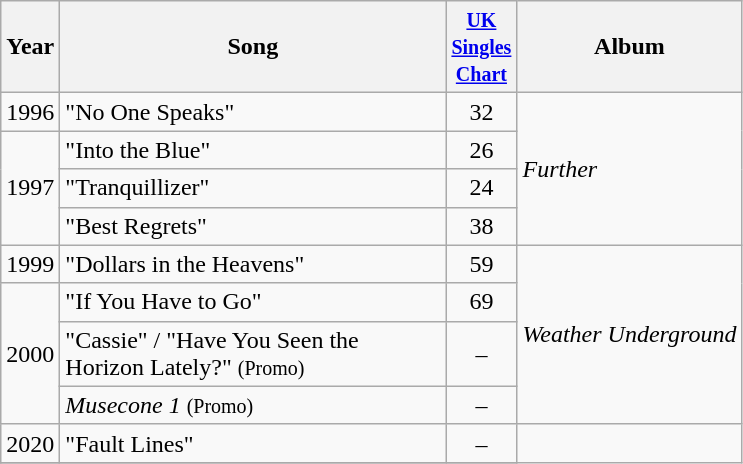<table class="wikitable">
<tr>
<th>Year</th>
<th width="250">Song</th>
<th align=center width="35"><small><a href='#'>UK Singles Chart</a></small></th>
<th>Album</th>
</tr>
<tr>
<td>1996</td>
<td>"No One Speaks"</td>
<td align=center>32</td>
<td rowspan="4"><em>Further</em></td>
</tr>
<tr>
<td rowspan="3">1997</td>
<td>"Into the Blue"</td>
<td align=center>26</td>
</tr>
<tr>
<td>"Tranquillizer"</td>
<td align=center>24</td>
</tr>
<tr>
<td>"Best Regrets"</td>
<td align=center>38</td>
</tr>
<tr>
<td>1999</td>
<td>"Dollars in the Heavens"</td>
<td align=center>59</td>
<td rowspan="4"><em>Weather Underground</em></td>
</tr>
<tr>
<td rowspan="3">2000</td>
<td>"If You Have to Go"</td>
<td align=center>69</td>
</tr>
<tr>
<td>"Cassie" / "Have You Seen the Horizon Lately?" <small>(Promo)</small></td>
<td align=center>–</td>
</tr>
<tr>
<td><em>Musecone 1</em> <small>(Promo)</small></td>
<td align=center>–</td>
</tr>
<tr>
<td>2020</td>
<td>"Fault Lines"</td>
<td align=center>–</td>
<td rowspan="4"></td>
</tr>
<tr>
</tr>
</table>
